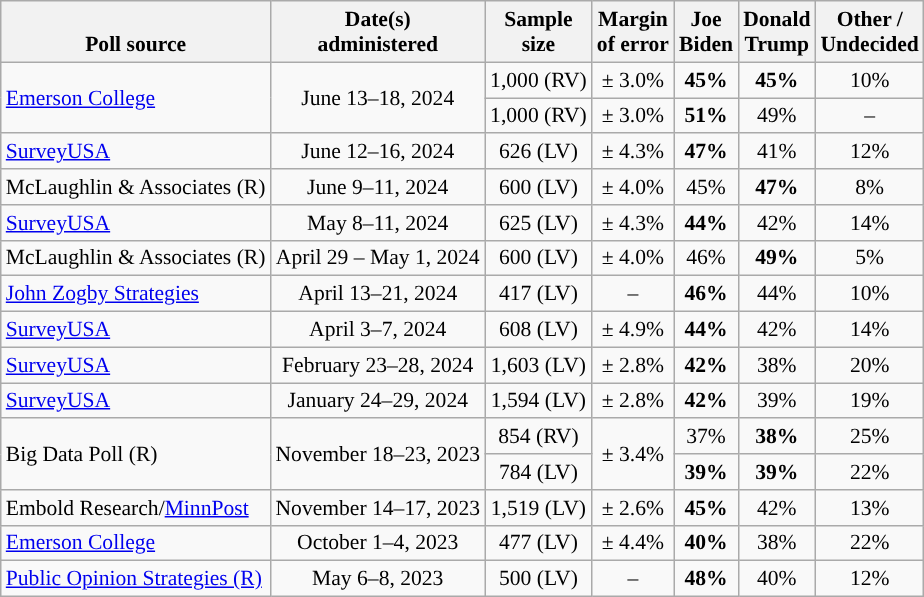<table class="wikitable sortable mw-datatable" style="font-size:90%;text-align:center;line-height:17px">
<tr valign=bottom>
<th>Poll source</th>
<th>Date(s)<br>administered</th>
<th>Sample<br>size</th>
<th>Margin<br>of error</th>
<th class="unsortable">Joe<br>Biden<br></th>
<th class="unsortable">Donald<br>Trump<br></th>
<th class="unsortable">Other /<br>Undecided</th>
</tr>
<tr>
<td style="text-align:left;" rowspan="2"><a href='#'>Emerson College</a></td>
<td rowspan="2">June 13–18, 2024</td>
<td>1,000 (RV)</td>
<td>± 3.0%</td>
<td><strong>45%</strong></td>
<td><strong>45%</strong></td>
<td>10%</td>
</tr>
<tr>
<td>1,000 (RV)</td>
<td>± 3.0%</td>
<td style="color:black;background-color:"><strong>51%</strong></td>
<td>49%</td>
<td>–</td>
</tr>
<tr>
<td style="text-align:left;"><a href='#'>SurveyUSA</a></td>
<td data-sort-value="2024-06-17">June 12–16, 2024</td>
<td>626 (LV)</td>
<td>± 4.3%</td>
<td style="color:black;background-color:"><strong>47%</strong></td>
<td>41%</td>
<td>12%</td>
</tr>
<tr>
<td style="text-align:left;">McLaughlin & Associates (R)</td>
<td data-sort-value="2024-06-14">June 9–11, 2024</td>
<td>600 (LV)</td>
<td>± 4.0%</td>
<td>45%</td>
<td style="background-color:"><strong>47%</strong></td>
<td>8%</td>
</tr>
<tr>
<td style="text-align:left;"><a href='#'>SurveyUSA</a></td>
<td data-sort-value="2024-04-08">May 8–11, 2024</td>
<td>625 (LV)</td>
<td>± 4.3%</td>
<td style="color:black;background-color:"><strong>44%</strong></td>
<td>42%</td>
<td>14%</td>
</tr>
<tr>
<td style="text-align:left;">McLaughlin & Associates (R)</td>
<td data-sort-value="2024-05-07">April 29 – May 1, 2024</td>
<td>600 (LV)</td>
<td>± 4.0%</td>
<td>46%</td>
<td style="background-color:"><strong>49%</strong></td>
<td>5%</td>
</tr>
<tr>
<td style="text-align:left;"><a href='#'>John Zogby Strategies</a></td>
<td data-sort-value="2024-05-01">April 13–21, 2024</td>
<td>417 (LV)</td>
<td>–</td>
<td style="color:black;background-color:"><strong>46%</strong></td>
<td>44%</td>
<td>10%</td>
</tr>
<tr>
<td style="text-align:left;"><a href='#'>SurveyUSA</a></td>
<td data-sort-value="2024-04-08">April 3–7, 2024</td>
<td>608 (LV)</td>
<td>± 4.9%</td>
<td style="color:black;background-color:"><strong>44%</strong></td>
<td>42%</td>
<td>14%</td>
</tr>
<tr>
<td style="text-align:left;"><a href='#'>SurveyUSA</a></td>
<td data-sort-value="2024-02-29">February 23–28, 2024</td>
<td>1,603 (LV)</td>
<td>± 2.8%</td>
<td style="color:black;background-color:"><strong>42%</strong></td>
<td>38%</td>
<td>20%</td>
</tr>
<tr>
<td style="text-align:left;"><a href='#'>SurveyUSA</a></td>
<td>January 24–29, 2024</td>
<td>1,594 (LV)</td>
<td>± 2.8%</td>
<td style="color:black;background-color:"><strong>42%</strong></td>
<td>39%</td>
<td>19%</td>
</tr>
<tr>
<td style="text-align:left;" rowspan="2">Big Data Poll (R)</td>
<td rowspan="2">November 18–23, 2023</td>
<td>854 (RV)</td>
<td rowspan="2">± 3.4%</td>
<td>37%</td>
<td style="background-color:"><strong>38%</strong></td>
<td>25%</td>
</tr>
<tr>
<td>784 (LV)</td>
<td><strong>39%</strong></td>
<td><strong>39%</strong></td>
<td>22%</td>
</tr>
<tr>
<td style="text-align:left;">Embold Research/<a href='#'>MinnPost</a></td>
<td data-sort-value="2023-10-16">November 14–17, 2023</td>
<td>1,519 (LV)</td>
<td>± 2.6%</td>
<td style="color:black;background-color:"><strong>45%</strong></td>
<td>42%</td>
<td>13%</td>
</tr>
<tr>
<td style="text-align:left;"><a href='#'>Emerson College</a></td>
<td data-sort-value="2023-10-16">October 1–4, 2023</td>
<td>477 (LV)</td>
<td>± 4.4%</td>
<td style="color:black;background-color:"><strong>40%</strong></td>
<td>38%</td>
<td>22%</td>
</tr>
<tr>
<td style="text-align:left;"><a href='#'>Public Opinion Strategies (R)</a></td>
<td data-sort-value="2023-05-08">May 6–8, 2023</td>
<td>500 (LV)</td>
<td>–</td>
<td style="color:black;background-color:"><strong>48%</strong></td>
<td>40%</td>
<td>12%</td>
</tr>
</table>
